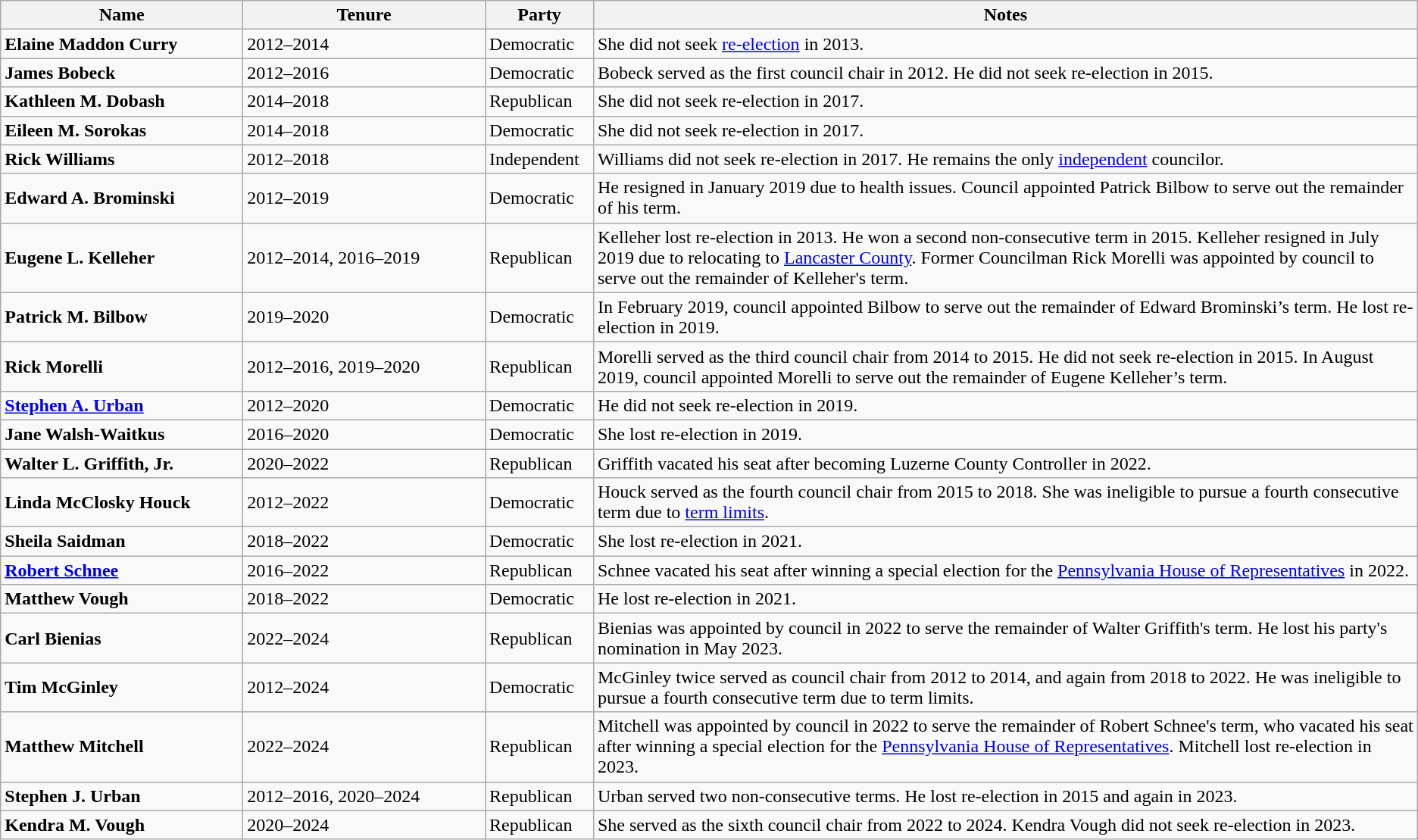<table class="wikitable">
<tr>
<th width="10%">Name</th>
<th width="10%">Tenure</th>
<th width="1%">Party</th>
<th width="34%">Notes</th>
</tr>
<tr>
<td><strong>Elaine Maddon Curry</strong></td>
<td>2012–2014</td>
<td>Democratic</td>
<td>She did not seek <a href='#'>re-election</a> in 2013.</td>
</tr>
<tr>
<td><strong>James Bobeck</strong></td>
<td>2012–2016</td>
<td>Democratic</td>
<td>Bobeck served as the first council chair in 2012. He did not seek re-election in 2015.</td>
</tr>
<tr>
<td><strong>Kathleen M. Dobash</strong></td>
<td>2014–2018</td>
<td>Republican</td>
<td>She did not seek re-election in 2017.</td>
</tr>
<tr>
<td><strong>Eileen M. Sorokas</strong></td>
<td>2014–2018</td>
<td>Democratic</td>
<td>She did not seek re-election in 2017.</td>
</tr>
<tr>
<td><strong>Rick Williams</strong></td>
<td>2012–2018</td>
<td>Independent</td>
<td>Williams did not seek re-election in 2017. He remains the only <a href='#'>independent</a> councilor.</td>
</tr>
<tr>
<td><strong>Edward A. Brominski</strong></td>
<td>2012–2019</td>
<td>Democratic</td>
<td>He resigned in January 2019 due to health issues. Council appointed Patrick Bilbow to serve out the remainder of his term.</td>
</tr>
<tr>
<td><strong>Eugene L. Kelleher</strong></td>
<td>2012–2014, 2016–2019</td>
<td>Republican</td>
<td>Kelleher lost re-election in 2013. He won a second non-consecutive term in 2015. Kelleher resigned in July 2019 due to relocating to <a href='#'>Lancaster County</a>. Former Councilman Rick Morelli was appointed by council to serve out the remainder of Kelleher's term.</td>
</tr>
<tr>
<td><strong>Patrick M. Bilbow</strong></td>
<td>2019–2020</td>
<td>Democratic</td>
<td>In February 2019, council appointed Bilbow to serve out the remainder of Edward Brominski’s term. He lost re-election in 2019.</td>
</tr>
<tr>
<td><strong>Rick Morelli</strong></td>
<td>2012–2016, 2019–2020</td>
<td>Republican</td>
<td>Morelli served as the third council chair from 2014 to 2015. He did not seek re-election in 2015. In August 2019, council appointed Morelli to serve out the remainder of Eugene Kelleher’s term.</td>
</tr>
<tr>
<td><strong><a href='#'>Stephen A. Urban</a></strong></td>
<td>2012–2020</td>
<td>Democratic</td>
<td>He did not seek re-election in 2019.</td>
</tr>
<tr>
<td><strong>Jane Walsh-Waitkus</strong></td>
<td>2016–2020</td>
<td>Democratic</td>
<td>She lost re-election in 2019.</td>
</tr>
<tr>
<td><strong>Walter L. Griffith, Jr.</strong></td>
<td>2020–2022</td>
<td>Republican</td>
<td>Griffith vacated his seat after becoming Luzerne County Controller in 2022.</td>
</tr>
<tr>
<td><strong>Linda McClosky Houck</strong></td>
<td>2012–2022</td>
<td>Democratic</td>
<td>Houck served as the fourth council chair from 2015 to 2018. She was ineligible to pursue a fourth consecutive term due to <a href='#'>term limits</a>.</td>
</tr>
<tr>
<td><strong>Sheila Saidman</strong></td>
<td>2018–2022</td>
<td>Democratic</td>
<td>She lost re-election in 2021.</td>
</tr>
<tr>
<td><strong><a href='#'>Robert Schnee</a></strong></td>
<td>2016–2022</td>
<td>Republican</td>
<td>Schnee vacated his seat after winning a special election for the <a href='#'>Pennsylvania House of Representatives</a> in 2022.</td>
</tr>
<tr>
<td><strong>Matthew Vough</strong></td>
<td>2018–2022</td>
<td>Democratic</td>
<td>He lost re-election in 2021.</td>
</tr>
<tr>
<td><strong>Carl Bienias</strong></td>
<td>2022–2024</td>
<td>Republican</td>
<td>Bienias was appointed by council in 2022 to serve the remainder of Walter Griffith's term. He lost his party's nomination in May 2023.</td>
</tr>
<tr>
<td><strong>Tim McGinley</strong></td>
<td>2012–2024</td>
<td>Democratic</td>
<td>McGinley twice served as council chair from 2012 to 2014, and again from 2018 to 2022. He was ineligible to pursue a fourth consecutive term due to term limits.</td>
</tr>
<tr>
<td><strong>Matthew Mitchell</strong></td>
<td>2022–2024</td>
<td>Republican</td>
<td>Mitchell was appointed by council in 2022 to serve the remainder of Robert Schnee's term, who vacated his seat after winning a special election for the <a href='#'>Pennsylvania House of Representatives</a>. Mitchell lost re-election in 2023.</td>
</tr>
<tr>
<td><strong>Stephen J. Urban</strong></td>
<td>2012–2016, 2020–2024</td>
<td>Republican</td>
<td>Urban served two non-consecutive terms. He lost re-election in 2015 and again in 2023.</td>
</tr>
<tr>
<td><strong>Kendra M. Vough</strong></td>
<td>2020–2024</td>
<td>Republican</td>
<td>She served as the sixth council chair from 2022 to 2024. Kendra Vough did not seek re-election in 2023.</td>
</tr>
</table>
